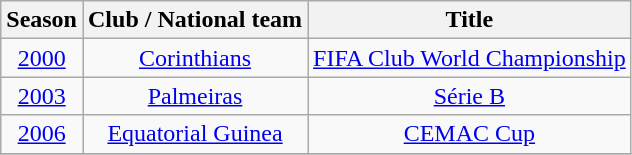<table class="wikitable" style="text-align: center;">
<tr>
<th>Season</th>
<th>Club / National team</th>
<th>Title</th>
</tr>
<tr>
<td><a href='#'>2000</a></td>
<td><a href='#'>Corinthians</a></td>
<td><a href='#'>FIFA Club World Championship</a></td>
</tr>
<tr>
<td><a href='#'>2003</a></td>
<td><a href='#'>Palmeiras</a></td>
<td><a href='#'>Série B</a></td>
</tr>
<tr>
<td><a href='#'>2006</a></td>
<td><a href='#'>Equatorial Guinea</a></td>
<td><a href='#'>CEMAC Cup</a></td>
</tr>
<tr>
</tr>
</table>
